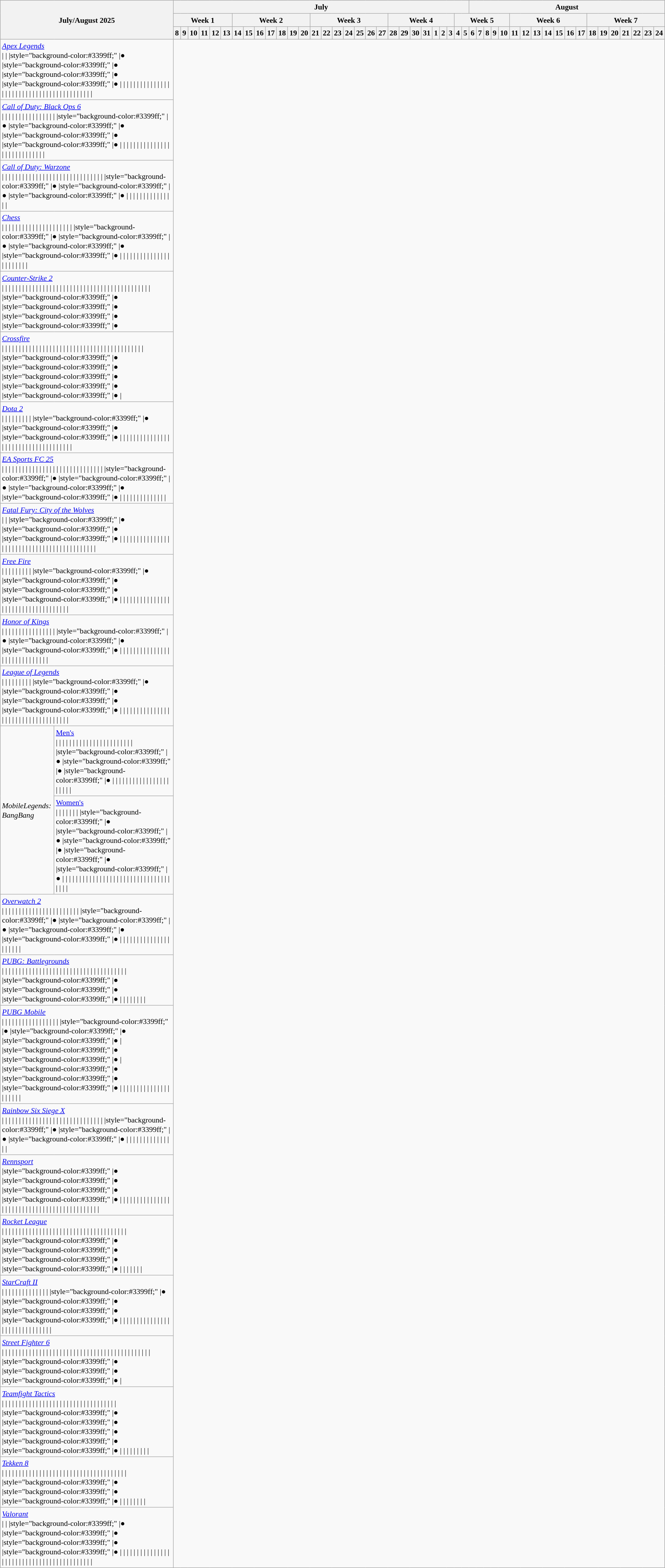<table class=wikitable style="margin:0.5em auto; font-size:90%; line-height:1.25em; text-align:center;">
<tr>
<th colspan=2 rowspan=3>July/August 2025</th>
<th colspan="29">July</th>
<th colspan="27">August</th>
</tr>
<tr>
<th style="white-space:nowrap;" colspan="6">Week 1</th>
<th style="white-space:nowrap;" colspan="7">Week 2</th>
<th style="white-space:nowrap;" colspan="7">Week 3</th>
<th style="white-space:nowrap;" colspan="7">Week 4</th>
<th style="white-space:nowrap;" colspan="7">Week 5</th>
<th style="white-space:nowrap;" colspan="7">Week 6</th>
<th style="white-space:nowrap;" colspan="7">Week 7</th>
</tr>
<tr>
<th>8</th>
<th>9</th>
<th>10</th>
<th>11</th>
<th>12</th>
<th>13</th>
<th>14</th>
<th>15</th>
<th>16</th>
<th>17</th>
<th>18</th>
<th>19</th>
<th>20</th>
<th>21</th>
<th>22</th>
<th>23</th>
<th>24</th>
<th>25</th>
<th>26</th>
<th>27</th>
<th>28</th>
<th>29</th>
<th>30</th>
<th>31</th>
<th>1</th>
<th>2</th>
<th>3</th>
<th>4</th>
<th>5</th>
<th>6</th>
<th>7</th>
<th>8</th>
<th>9</th>
<th>10</th>
<th>11</th>
<th>12</th>
<th>13</th>
<th>14</th>
<th>15</th>
<th>16</th>
<th>17</th>
<th>18</th>
<th>19</th>
<th>20</th>
<th>21</th>
<th>22</th>
<th>23</th>
<th>24</th>
</tr>
<tr style="text-align:center;">
<td colspan="2" style="text-align:left;"><em><a href='#'>Apex Legends</a></em><br> |
 |
|style="background-color:#3399ff;" |●
|style="background-color:#3399ff;" |●
|style="background-color:#3399ff;" |●
|style="background-color:#3399ff;" |●
|
|
|
|
|
|
|
|
|
|
|
|
|
|
|
|
|
|
 |
 |
 |
 |
 |
 |
 |
 |
 |
|
|
|
|
|
|
|
|
|
|
|
|
|
|
|</td>
</tr>
<tr style="text-align:center;">
<td colspan="2" style="text-align:left;"><em><a href='#'>Call of Duty: Black Ops 6</a></em><br> |
 |
|
|
|
|
|
|
|
|
|
|
|
|
|
|
|style="background-color:#3399ff;" |●
|style="background-color:#3399ff;" |●
|style="background-color:#3399ff;" |●
|style="background-color:#3399ff;" |●
|
|
|
|
 |
 |
 |
 |
 |
 |
 |
 |
 |
|
|
|
|
|
|
|
|
|
|
|
|
|
|
|</td>
</tr>
<tr style="text-align:center;">
<td colspan="2" style="text-align:left;"><em><a href='#'>Call of Duty: Warzone</a></em><br> |
 |
|
|
|
|
|
|
|
|
|
|
|
|
|
|
|
|
|
|
|
|
|
|
 |
 |
 |
 |
 |
 |
 |style="background-color:#3399ff;" |●
 |style="background-color:#3399ff;" |●
 |style="background-color:#3399ff;" |●
|
|
|
|
|
|
|
|
|
|
|
|
|
|
|</td>
</tr>
<tr style="text-align:center;">
<td colspan="2" style="text-align:left;"><em><a href='#'>Chess</a></em><br> |
 |
|
|
|
|
|
|
|
|
|
|
|
|
|
|
|
|
|
|
|
|style="background-color:#3399ff;" |●
|style="background-color:#3399ff;" |●
|style="background-color:#3399ff;" |●
 |style="background-color:#3399ff;" |●
 |
 |
 |
 |
 |
 |
 |
 |
|
|
|
|
|
|
|
|
|
|
|
|
|
|
|</td>
</tr>
<tr style="text-align:center;">
<td colspan="2" style="text-align:left;"><em><a href='#'>Counter-Strike 2</a></em><br> |
 |
|
|
|
|
|
|
|
|
|
|
|
|
|
|
|
|
|
|
|
|
|
|
 |
 |
 |
 |
 |
 |
 |
 |
 |
|
|
|
|
|
|
|
|
|
|
|
|style="background-color:#3399ff;" |●
|style="background-color:#3399ff;" |●
|style="background-color:#3399ff;" |●
|style="background-color:#3399ff;" |●</td>
</tr>
<tr style="text-align:center;">
<td colspan="2" style="text-align:left;"><em><a href='#'>Crossfire</a></em><br> |
 |
|
|
|
|
|
|
|
|
|
|
|
|
|
|
|
|
|
|
|
|
|
|
 |
 |
 |
 |
 |
 |
 |
 |
 |
|
|
|
|
|
|
|
|
|
|style="background-color:#3399ff;" |●
|style="background-color:#3399ff;" |●
|style="background-color:#3399ff;" |●
|style="background-color:#3399ff;" |●
|style="background-color:#3399ff;" |●
|</td>
</tr>
<tr style="text-align:center;">
<td colspan="2" style="text-align:left;"><em><a href='#'>Dota 2</a></em><br> |
 |
|
|
|
|
|
|
|
|style="background-color:#3399ff;" |●
|style="background-color:#3399ff;" |●
|style="background-color:#3399ff;" |●
|
|
|
|
|
|
|
|
|
|
|
|
 |
 |
 |
 |
 |
 |
 |
 |
 |
|
|
|
|
|
|
|
|
|
|
|
|
|
|
|</td>
</tr>
<tr style="text-align:center;">
<td colspan="2" style="text-align:left;"><em><a href='#'>EA Sports FC 25</a></em><br> |
 |
|
|
|
|
|
|
|
|
|
|
|
|
|
|
|
|
|
|
|
|
|
|
 |
 |
 |
 |
 |
 |
 |style="background-color:#3399ff;" |●
 |style="background-color:#3399ff;" |●
 |style="background-color:#3399ff;" |●
|style="background-color:#3399ff;" |●
|
|
|
|
|
|
|
|
|
|
|
|
|
|</td>
</tr>
<tr style="text-align:center;">
<td colspan="2" style="text-align:left;"><em><a href='#'>Fatal Fury: City of the Wolves</a></em><br> |
 |
|style="background-color:#3399ff;" |●
|style="background-color:#3399ff;" |●
|style="background-color:#3399ff;" |●
|
|
|
|
|
|
|
|
|
|
|
|
|
|
|
|
|
|
|
 |
 |
 |
 |
 |
 |
 |
 |
 |
|
|
|
|
|
|
|
|
|
|
|
|
|
|
|</td>
</tr>
<tr style="text-align:center;">
<td colspan="2" style="text-align:left;"><em><a href='#'>Free Fire</a></em><br> |
 |
|
|
|
|
|
|
|
|style="background-color:#3399ff;" |●
|style="background-color:#3399ff;" |●
|style="background-color:#3399ff;" |●
|style="background-color:#3399ff;" |●
|
|
|
|
|
|
|
|
|
|
|
 |
 |
 |
 |
 |
 |
 |
 |
 |
|
|
|
|
|
|
|
|
|
|
|
|
|
|
|</td>
</tr>
<tr style="text-align:center;">
<td colspan="2" style="text-align:left;"><em><a href='#'>Honor of Kings</a></em><br> |
 |
|
|
|
|
|
|
|
|
|
|
|
|
|
|
|style="background-color:#3399ff;" |●
|style="background-color:#3399ff;" |●
|style="background-color:#3399ff;" |●
|
|
|
|
|
 |
 |
 |
 |
 |
 |
 |
 |
 |
|
|
|
|
|
|
|
|
|
|
|
|
|
|
|</td>
</tr>
<tr style="text-align:center;">
<td colspan="2" style="text-align:left;"><em><a href='#'>League of Legends</a></em><br> |
 |
|
|
|
|
|
|
|
|style="background-color:#3399ff;" |●
|style="background-color:#3399ff;" |●
|style="background-color:#3399ff;" |●
|style="background-color:#3399ff;" |●
|
|
|
|
|
|
|
|
|
|
|
 |
 |
 |
 |
 |
 |
 |
 |
 |
|
|
|
|
|
|
|
|
|
|
|
|
|
|
|</td>
</tr>
<tr style="text-align:center;">
<td align="left" rowspan="2"><em>MobileLegends:<br>BangBang</em></td>
<td style="text-align:left;"><a href='#'>Men's</a><br>|
 |
|
|
|
|
|
|
|
|
|
|
|
|
|
|
|
|
|
|
|
|
|
|style="background-color:#3399ff;" |●
 |style="background-color:#3399ff;" |●
 |style="background-color:#3399ff;" |●
 |
 |
 |
 |
 |
 |
 |
|
|
|
|
|
|
|
|
|
|
|
|
|
|
|</td>
</tr>
<tr style="text-align:center;">
<td style="text-align:left;"><a href='#'>Women's</a><br> |
 |
|
|
|
|
|
|style="background-color:#3399ff;" |●
|style="background-color:#3399ff;" |●
|style="background-color:#3399ff;" |●
|style="background-color:#3399ff;" |●
|style="background-color:#3399ff;" |●
|
|
|
|
|
|
|
|
|
|
|
|
 |
 |
 |
 |
 |
 |
 |
 |
 |
|
|
|
|
|
|
|
|
|
|
|
|
|
|
|</td>
</tr>
<tr style="text-align:center;">
<td colspan="2" style="text-align:left;"><em><a href='#'>Overwatch 2</a></em><br> |
 |
|
|
|
|
|
|
|
|
|
|
|
|
|
|
|
|
|
|
|
|
|
|style="background-color:#3399ff;" |●
 |style="background-color:#3399ff;" |●
 |style="background-color:#3399ff;" |●
 |style="background-color:#3399ff;" |●
 |
 |
 |
 |
 |
 |
|
|
|
|
|
|
|
|
|
|
|
|
|
|
|</td>
</tr>
<tr style="text-align:center;">
<td colspan="2" style="text-align:left;"><em><a href='#'>PUBG: Battlegrounds</a></em><br> |
 |
|
|
|
|
|
|
|
|
|
|
|
|
|
|
|
|
|
|
|
|
|
|
 |
 |
 |
 |
 |
 |
 |
 |
 |
|
|
|
|
|style="background-color:#3399ff;" |●
|style="background-color:#3399ff;" |●
|style="background-color:#3399ff;" |●
|
|
|
|
|
|
|
|</td>
</tr>
<tr style="text-align:center;">
<td colspan="2" style="text-align:left;"><em><a href='#'>PUBG Mobile</a></em><br> |
 |
|
|
|
|
|
|
|
|
|
|
|
|
|
|
|
|style="background-color:#3399ff;" |●
|style="background-color:#3399ff;" |●
|style="background-color:#3399ff;" |●
|
|style="background-color:#3399ff;" |●
|style="background-color:#3399ff;" |●
|
 |style="background-color:#3399ff;" |●
 |style="background-color:#3399ff;" |●
 |style="background-color:#3399ff;" |●
 |
 |
 |
 |
 |
 |
|
|
|
|
|
|
|
|
|
|
|
|
|
|
|</td>
</tr>
<tr style="text-align:center;">
<td colspan="2" style="text-align:left;"><em><a href='#'>Rainbow Six Siege X</a></em><br> |
 |
|
|
|
|
|
|
|
|
|
|
|
|
|
|
|
|
|
|
|
|
|
|
 |
 |
 |
 |
 |
 |
 |style="background-color:#3399ff;" |●
 |style="background-color:#3399ff;" |●
 |style="background-color:#3399ff;" |●
|
|
|
|
|
|
|
|
|
|
|
|
|
|
|</td>
</tr>
<tr style="text-align:center;">
<td colspan="2" style="text-align:left;"><em><a href='#'>Rennsport</a></em><br> |style="background-color:#3399ff;" |●
 |style="background-color:#3399ff;" |●
|style="background-color:#3399ff;" |●
|style="background-color:#3399ff;" |●
|
|
|
|
|
|
|
|
|
|
|
|
|
|
|
|
|
|
|
|
 |
 |
 |
 |
 |
 |
 |
 |
 |
|
|
|
|
|
|
|
|
|
|
|
|
|
|
|</td>
</tr>
<tr style="text-align:center;">
<td colspan="2" style="text-align:left;"><em><a href='#'>Rocket League</a></em><br> |
 |
|
|
|
|
|
|
|
|
|
|
|
|
|
|
|
|
|
|
|
|
|
|
 |
 |
 |
 |
 |
 |
 |
 |
 |
|
|
|
|
|style="background-color:#3399ff;" |●
|style="background-color:#3399ff;" |●
|style="background-color:#3399ff;" |●
|style="background-color:#3399ff;" |●
|
|
|
|
|
|
|</td>
</tr>
<tr style="text-align:center;">
<td colspan="2" style="text-align:left;"><em><a href='#'>StarCraft II</a></em><br> |
 |
|
|
|
|
|
|
|
|
|
|
|
|
|style="background-color:#3399ff;" |●
|style="background-color:#3399ff;" |●
|style="background-color:#3399ff;" |●
|style="background-color:#3399ff;" |●
|
|
|
|
|
|
 |
 |
 |
 |
 |
 |
 |
 |
 |
|
|
|
|
|
|
|
|
|
|
|
|
|
|
|</td>
</tr>
<tr style="text-align:center;">
<td colspan="2" style="text-align:left;"><em><a href='#'>Street Fighter 6</a></em><br> |
 |
|
|
|
|
|
|
|
|
|
|
|
|
|
|
|
|
|
|
|
|
|
|
 |
 |
 |
 |
 |
 |
 |
 |
 |
|
|
|
|
|
|
|
|
|
|
|
|style="background-color:#3399ff;" |●
|style="background-color:#3399ff;" |●
|style="background-color:#3399ff;" |●
|</td>
</tr>
<tr style="text-align:center;">
<td colspan="2" style="text-align:left;"><em><a href='#'>Teamfight Tactics</a></em><br> |
 |
|
|
|
|
|
|
|
|
|
|
|
|
|
|
|
|
|
|
|
|
|
|
 |
 |
 |
 |
 |
 |
 |
 |
 |
|
|style="background-color:#3399ff;" |●
|style="background-color:#3399ff;" |●
|style="background-color:#3399ff;" |●
|style="background-color:#3399ff;" |●
|style="background-color:#3399ff;" |●
|
|
|
|
|
|
|
|
|</td>
</tr>
<tr style="text-align:center;">
<td colspan="2" style="text-align:left;"><em><a href='#'>Tekken 8</a></em><br> |
 |
|
|
|
|
|
|
|
|
|
|
|
|
|
|
|
|
|
|
|
|
|
|
 |
 |
 |
 |
 |
 |
 |
 |
 |
|
|
|
|
|style="background-color:#3399ff;" |●
|style="background-color:#3399ff;" |●
|style="background-color:#3399ff;" |●
|
|
|
|
|
|
|
|</td>
</tr>
<tr style="text-align:center;">
<td colspan="2" style="text-align:left;"><em><a href='#'>Valorant</a></em><br> |
 |
|style="background-color:#3399ff;" |●
|style="background-color:#3399ff;" |●
|style="background-color:#3399ff;" |●
|style="background-color:#3399ff;" |●
|
|
|
|
|
|
|
|
|
|
|
|
|
|
|
|
|
|
 |
 |
 |
 |
 |
 |
 |
 |
 |
|
|
|
|
|
|
|
|
|
|
|
|
|
|
|</td>
</tr>
</table>
